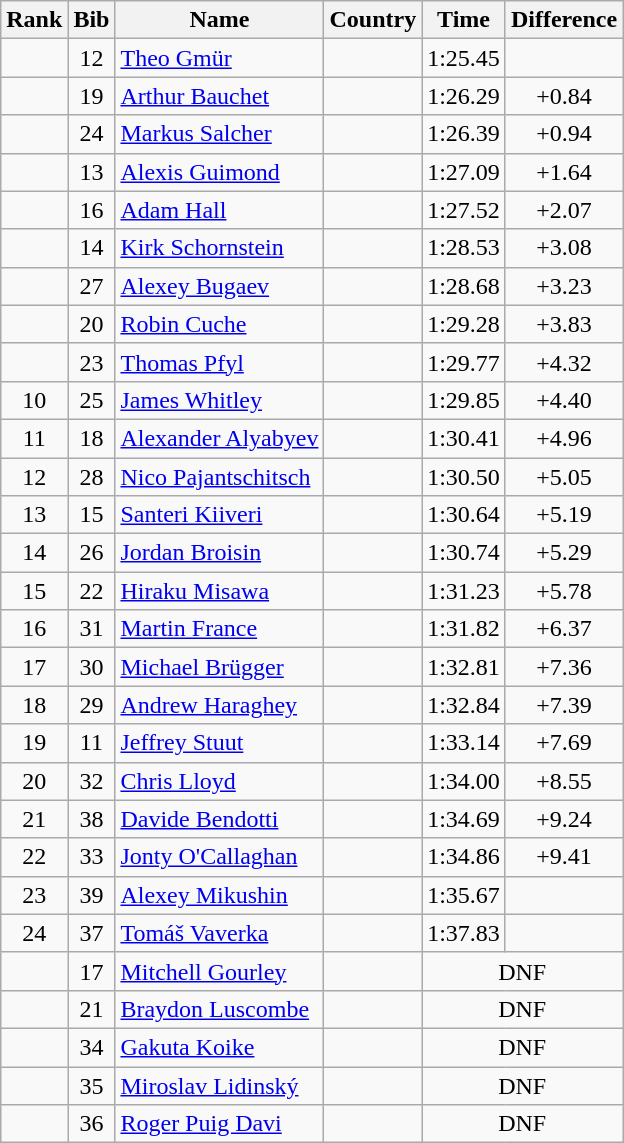<table class="wikitable sortable" style="text-align:center">
<tr>
<th>Rank</th>
<th>Bib</th>
<th>Name</th>
<th>Country</th>
<th>Time</th>
<th>Difference</th>
</tr>
<tr>
<td></td>
<td>12</td>
<td align="left"><a href='#'>Theo Gmür</a></td>
<td align="left"></td>
<td>1:25.45</td>
<td></td>
</tr>
<tr>
<td></td>
<td>19</td>
<td align="left"><a href='#'>Arthur Bauchet</a></td>
<td align="left"></td>
<td>1:26.29</td>
<td>+0.84</td>
</tr>
<tr>
<td></td>
<td>24</td>
<td align="left"><a href='#'>Markus Salcher</a></td>
<td align="left"></td>
<td>1:26.39</td>
<td>+0.94</td>
</tr>
<tr>
<td></td>
<td>13</td>
<td align="left"><a href='#'>Alexis Guimond</a></td>
<td align="left"></td>
<td>1:27.09</td>
<td>+1.64</td>
</tr>
<tr>
<td></td>
<td>16</td>
<td align="left"><a href='#'>Adam Hall</a></td>
<td align="left"></td>
<td>1:27.52</td>
<td>+2.07</td>
</tr>
<tr>
<td></td>
<td>14</td>
<td align="left"><a href='#'>Kirk Schornstein</a></td>
<td align="left"></td>
<td>1:28.53</td>
<td>+3.08</td>
</tr>
<tr>
<td></td>
<td>27</td>
<td align="left"><a href='#'>Alexey Bugaev</a></td>
<td align="left"></td>
<td>1:28.68</td>
<td>+3.23</td>
</tr>
<tr>
<td></td>
<td>20</td>
<td align="left"><a href='#'>Robin Cuche</a></td>
<td align="left"></td>
<td>1:29.28</td>
<td>+3.83</td>
</tr>
<tr>
<td></td>
<td>23</td>
<td align="left"><a href='#'>Thomas Pfyl</a></td>
<td align="left"></td>
<td>1:29.77</td>
<td>+4.32</td>
</tr>
<tr>
<td>10</td>
<td>25</td>
<td align="left"><a href='#'>James Whitley</a></td>
<td align="left"></td>
<td>1:29.85</td>
<td>+4.40</td>
</tr>
<tr>
<td>11</td>
<td>18</td>
<td align="left"><a href='#'>Alexander Alyabyev</a></td>
<td align="left"></td>
<td>1:30.41</td>
<td>+4.96</td>
</tr>
<tr>
<td>12</td>
<td>28</td>
<td align="left"><a href='#'>Nico Pajantschitsch</a></td>
<td align="left"></td>
<td>1:30.50</td>
<td>+5.05</td>
</tr>
<tr>
<td>13</td>
<td>15</td>
<td align="left"><a href='#'>Santeri Kiiveri</a></td>
<td align="left"></td>
<td>1:30.64</td>
<td>+5.19</td>
</tr>
<tr>
<td>14</td>
<td>26</td>
<td align="left"><a href='#'>Jordan Broisin</a></td>
<td align="left"></td>
<td>1:30.74</td>
<td>+5.29</td>
</tr>
<tr>
<td>15</td>
<td>22</td>
<td align="left"><a href='#'>Hiraku Misawa</a></td>
<td align="left"></td>
<td>1:31.23</td>
<td>+5.78</td>
</tr>
<tr>
<td>16</td>
<td>31</td>
<td align="left"><a href='#'>Martin France</a></td>
<td align="left"></td>
<td>1:31.82</td>
<td>+6.37</td>
</tr>
<tr>
<td>17</td>
<td>30</td>
<td align="left"><a href='#'>Michael Brügger</a></td>
<td align="left"></td>
<td>1:32.81</td>
<td>+7.36</td>
</tr>
<tr>
<td>18</td>
<td>29</td>
<td align="left"><a href='#'>Andrew Haraghey</a></td>
<td align="left"></td>
<td>1:32.84</td>
<td>+7.39</td>
</tr>
<tr>
<td>19</td>
<td>11</td>
<td align="left"><a href='#'>Jeffrey Stuut</a></td>
<td align="left"></td>
<td>1:33.14</td>
<td>+7.69</td>
</tr>
<tr>
<td>20</td>
<td>32</td>
<td align="left"><a href='#'>Chris Lloyd</a></td>
<td align="left"></td>
<td>1:34.00</td>
<td>+8.55</td>
</tr>
<tr>
<td>21</td>
<td>38</td>
<td align="left"><a href='#'>Davide Bendotti</a></td>
<td align="left"></td>
<td>1:34.69</td>
<td>+9.24</td>
</tr>
<tr>
<td>22</td>
<td>33</td>
<td align="left"><a href='#'>Jonty O'Callaghan</a></td>
<td align="left"></td>
<td>1:34.86</td>
<td>+9.41</td>
</tr>
<tr>
<td>23</td>
<td>39</td>
<td align="left"><a href='#'>Alexey Mikushin</a></td>
<td align="left"></td>
<td>1:35.67</td>
<td></td>
</tr>
<tr>
<td>24</td>
<td>37</td>
<td align="left"><a href='#'>Tomáš Vaverka</a></td>
<td align="left"></td>
<td>1:37.83</td>
<td></td>
</tr>
<tr>
<td></td>
<td>17</td>
<td align="left"><a href='#'>Mitchell Gourley</a></td>
<td align="left"></td>
<td colspan=2>DNF</td>
</tr>
<tr>
<td></td>
<td>21</td>
<td align="left"><a href='#'>Braydon Luscombe</a></td>
<td align="left"></td>
<td colspan=2>DNF</td>
</tr>
<tr>
<td></td>
<td>34</td>
<td align="left"><a href='#'>Gakuta Koike</a></td>
<td align="left"></td>
<td colspan=2>DNF</td>
</tr>
<tr>
<td></td>
<td>35</td>
<td align="left"><a href='#'>Miroslav Lidinský</a></td>
<td align="left"></td>
<td colspan=2>DNF</td>
</tr>
<tr>
<td></td>
<td>36</td>
<td align="left"><a href='#'>Roger Puig Davi</a></td>
<td align="left"></td>
<td colspan=2>DNF</td>
</tr>
</table>
